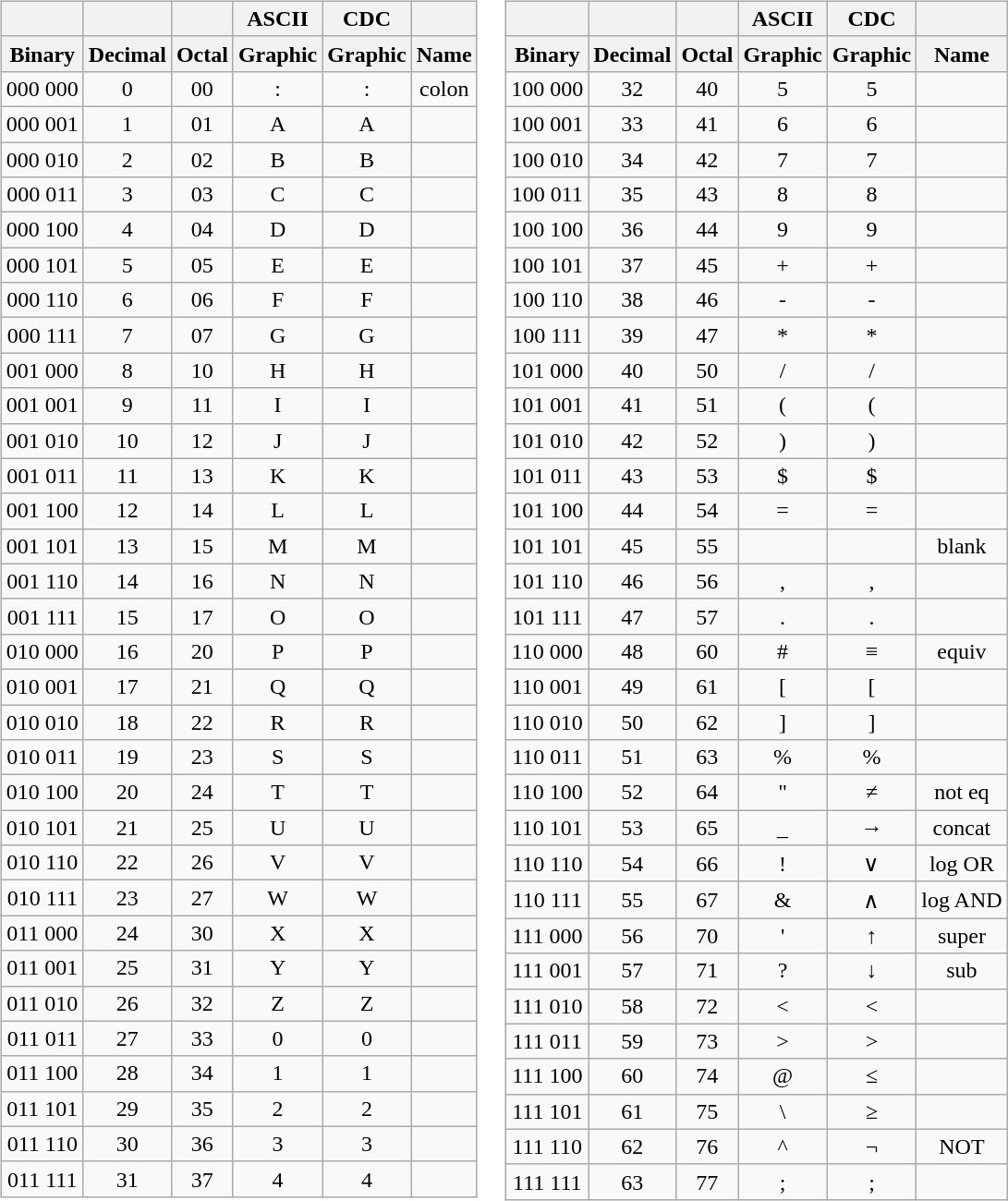<table style="text-align:center;">
<tr style="vertical-align:top;">
<td><br><table class="wikitable" style="text-align: center;">
<tr>
<th></th>
<th></th>
<th></th>
<th>ASCII</th>
<th>CDC</th>
<th></th>
</tr>
<tr>
<th>Binary</th>
<th>Decimal</th>
<th>Octal</th>
<th>Graphic</th>
<th>Graphic</th>
<th>Name</th>
</tr>
<tr>
<td>000 000</td>
<td>0</td>
<td>00</td>
<td>:</td>
<td>:</td>
<td>colon</td>
</tr>
<tr>
<td>000 001</td>
<td>1</td>
<td>01</td>
<td>A</td>
<td>A</td>
<td></td>
</tr>
<tr>
<td>000 010</td>
<td>2</td>
<td>02</td>
<td>B</td>
<td>B</td>
<td></td>
</tr>
<tr>
<td>000 011</td>
<td>3</td>
<td>03</td>
<td>C</td>
<td>C</td>
<td></td>
</tr>
<tr>
<td>000 100</td>
<td>4</td>
<td>04</td>
<td>D</td>
<td>D</td>
<td></td>
</tr>
<tr>
<td>000 101</td>
<td>5</td>
<td>05</td>
<td>E</td>
<td>E</td>
<td></td>
</tr>
<tr>
<td>000 110</td>
<td>6</td>
<td>06</td>
<td>F</td>
<td>F</td>
<td></td>
</tr>
<tr>
<td>000 111</td>
<td>7</td>
<td>07</td>
<td>G</td>
<td>G</td>
<td></td>
</tr>
<tr>
<td>001 000</td>
<td>8</td>
<td>10</td>
<td>H</td>
<td>H</td>
<td></td>
</tr>
<tr>
<td>001 001</td>
<td>9</td>
<td>11</td>
<td>I</td>
<td>I</td>
<td></td>
</tr>
<tr>
<td>001 010</td>
<td>10</td>
<td>12</td>
<td>J</td>
<td>J</td>
<td></td>
</tr>
<tr>
<td>001 011</td>
<td>11</td>
<td>13</td>
<td>K</td>
<td>K</td>
<td></td>
</tr>
<tr>
<td>001 100</td>
<td>12</td>
<td>14</td>
<td>L</td>
<td>L</td>
<td></td>
</tr>
<tr>
<td>001 101</td>
<td>13</td>
<td>15</td>
<td>M</td>
<td>M</td>
<td></td>
</tr>
<tr>
<td>001 110</td>
<td>14</td>
<td>16</td>
<td>N</td>
<td>N</td>
<td></td>
</tr>
<tr>
<td>001 111</td>
<td>15</td>
<td>17</td>
<td>O</td>
<td>O</td>
<td></td>
</tr>
<tr>
<td>010 000</td>
<td>16</td>
<td>20</td>
<td>P</td>
<td>P</td>
<td></td>
</tr>
<tr>
<td>010 001</td>
<td>17</td>
<td>21</td>
<td>Q</td>
<td>Q</td>
<td></td>
</tr>
<tr>
<td>010 010</td>
<td>18</td>
<td>22</td>
<td>R</td>
<td>R</td>
<td></td>
</tr>
<tr>
<td>010 011</td>
<td>19</td>
<td>23</td>
<td>S</td>
<td>S</td>
<td></td>
</tr>
<tr>
<td>010 100</td>
<td>20</td>
<td>24</td>
<td>T</td>
<td>T</td>
<td></td>
</tr>
<tr>
<td>010 101</td>
<td>21</td>
<td>25</td>
<td>U</td>
<td>U</td>
<td></td>
</tr>
<tr>
<td>010 110</td>
<td>22</td>
<td>26</td>
<td>V</td>
<td>V</td>
<td></td>
</tr>
<tr>
<td>010 111</td>
<td>23</td>
<td>27</td>
<td>W</td>
<td>W</td>
<td></td>
</tr>
<tr>
<td>011 000</td>
<td>24</td>
<td>30</td>
<td>X</td>
<td>X</td>
<td></td>
</tr>
<tr>
<td>011 001</td>
<td>25</td>
<td>31</td>
<td>Y</td>
<td>Y</td>
<td></td>
</tr>
<tr>
<td>011 010</td>
<td>26</td>
<td>32</td>
<td>Z</td>
<td>Z</td>
<td></td>
</tr>
<tr>
<td>011 011</td>
<td>27</td>
<td>33</td>
<td>0</td>
<td>0</td>
<td></td>
</tr>
<tr>
<td>011 100</td>
<td>28</td>
<td>34</td>
<td>1</td>
<td>1</td>
<td></td>
</tr>
<tr>
<td>011 101</td>
<td>29</td>
<td>35</td>
<td>2</td>
<td>2</td>
<td></td>
</tr>
<tr>
<td>011 110</td>
<td>30</td>
<td>36</td>
<td>3</td>
<td>3</td>
<td></td>
</tr>
<tr>
<td>011 111</td>
<td>31</td>
<td>37</td>
<td>4</td>
<td>4</td>
<td></td>
</tr>
</table>
</td>
<td><br><table class="wikitable" style="text-align: center;">
<tr>
<th></th>
<th></th>
<th></th>
<th>ASCII</th>
<th>CDC</th>
<th></th>
</tr>
<tr>
<th>Binary</th>
<th>Decimal</th>
<th>Octal</th>
<th>Graphic</th>
<th>Graphic</th>
<th>Name</th>
</tr>
<tr>
<td>100 000</td>
<td>32</td>
<td>40</td>
<td>5</td>
<td>5</td>
<td></td>
</tr>
<tr>
<td>100 001</td>
<td>33</td>
<td>41</td>
<td>6</td>
<td>6</td>
<td></td>
</tr>
<tr>
<td>100 010</td>
<td>34</td>
<td>42</td>
<td>7</td>
<td>7</td>
<td></td>
</tr>
<tr>
<td>100 011</td>
<td>35</td>
<td>43</td>
<td>8</td>
<td>8</td>
<td></td>
</tr>
<tr>
<td>100 100</td>
<td>36</td>
<td>44</td>
<td>9</td>
<td>9</td>
<td></td>
</tr>
<tr>
<td>100 101</td>
<td>37</td>
<td>45</td>
<td>+</td>
<td>+</td>
<td></td>
</tr>
<tr>
<td>100 110</td>
<td>38</td>
<td>46</td>
<td>-</td>
<td>-</td>
<td></td>
</tr>
<tr>
<td>100 111</td>
<td>39</td>
<td>47</td>
<td>*</td>
<td>*</td>
<td></td>
</tr>
<tr>
<td>101 000</td>
<td>40</td>
<td>50</td>
<td>/</td>
<td>/</td>
<td></td>
</tr>
<tr>
<td>101 001</td>
<td>41</td>
<td>51</td>
<td>(</td>
<td>(</td>
<td></td>
</tr>
<tr>
<td>101 010</td>
<td>42</td>
<td>52</td>
<td>)</td>
<td>)</td>
<td></td>
</tr>
<tr>
<td>101 011</td>
<td>43</td>
<td>53</td>
<td>$</td>
<td>$</td>
<td></td>
</tr>
<tr>
<td>101 100</td>
<td>44</td>
<td>54</td>
<td>=</td>
<td>=</td>
<td></td>
</tr>
<tr>
<td>101 101</td>
<td>45</td>
<td>55</td>
<td> </td>
<td> </td>
<td>blank</td>
</tr>
<tr>
<td>101 110</td>
<td>46</td>
<td>56</td>
<td>,</td>
<td>,</td>
<td></td>
</tr>
<tr>
<td>101 111</td>
<td>47</td>
<td>57</td>
<td>.</td>
<td>.</td>
<td></td>
</tr>
<tr>
<td>110 000</td>
<td>48</td>
<td>60</td>
<td>#</td>
<td>≡</td>
<td>equiv</td>
</tr>
<tr>
<td>110 001</td>
<td>49</td>
<td>61</td>
<td>[</td>
<td>[</td>
<td></td>
</tr>
<tr>
<td>110 010</td>
<td>50</td>
<td>62</td>
<td>]</td>
<td>]</td>
<td></td>
</tr>
<tr>
<td>110 011</td>
<td>51</td>
<td>63</td>
<td>%</td>
<td>%</td>
<td></td>
</tr>
<tr>
<td>110 100</td>
<td>52</td>
<td>64</td>
<td>"</td>
<td>≠</td>
<td>not eq</td>
</tr>
<tr>
<td>110 101</td>
<td>53</td>
<td>65</td>
<td>_</td>
<td>→</td>
<td>concat</td>
</tr>
<tr>
<td>110 110</td>
<td>54</td>
<td>66</td>
<td>!</td>
<td>∨</td>
<td>log OR</td>
</tr>
<tr>
<td>110 111</td>
<td>55</td>
<td>67</td>
<td>&</td>
<td>∧</td>
<td>log AND</td>
</tr>
<tr>
<td>111 000</td>
<td>56</td>
<td>70</td>
<td>'</td>
<td>↑</td>
<td>super</td>
</tr>
<tr>
<td>111 001</td>
<td>57</td>
<td>71</td>
<td>?</td>
<td>↓</td>
<td>sub</td>
</tr>
<tr>
<td>111 010</td>
<td>58</td>
<td>72</td>
<td><</td>
<td><</td>
<td></td>
</tr>
<tr>
<td>111 011</td>
<td>59</td>
<td>73</td>
<td>></td>
<td>></td>
<td></td>
</tr>
<tr>
<td>111 100</td>
<td>60</td>
<td>74</td>
<td>@</td>
<td>≤</td>
<td></td>
</tr>
<tr>
<td>111 101</td>
<td>61</td>
<td>75</td>
<td>\</td>
<td>≥</td>
<td></td>
</tr>
<tr>
<td>111 110</td>
<td>62</td>
<td>76</td>
<td>^</td>
<td>¬</td>
<td>NOT</td>
</tr>
<tr>
<td>111 111</td>
<td>63</td>
<td>77</td>
<td>;</td>
<td>;</td>
<td></td>
</tr>
</table>
</td>
</tr>
</table>
